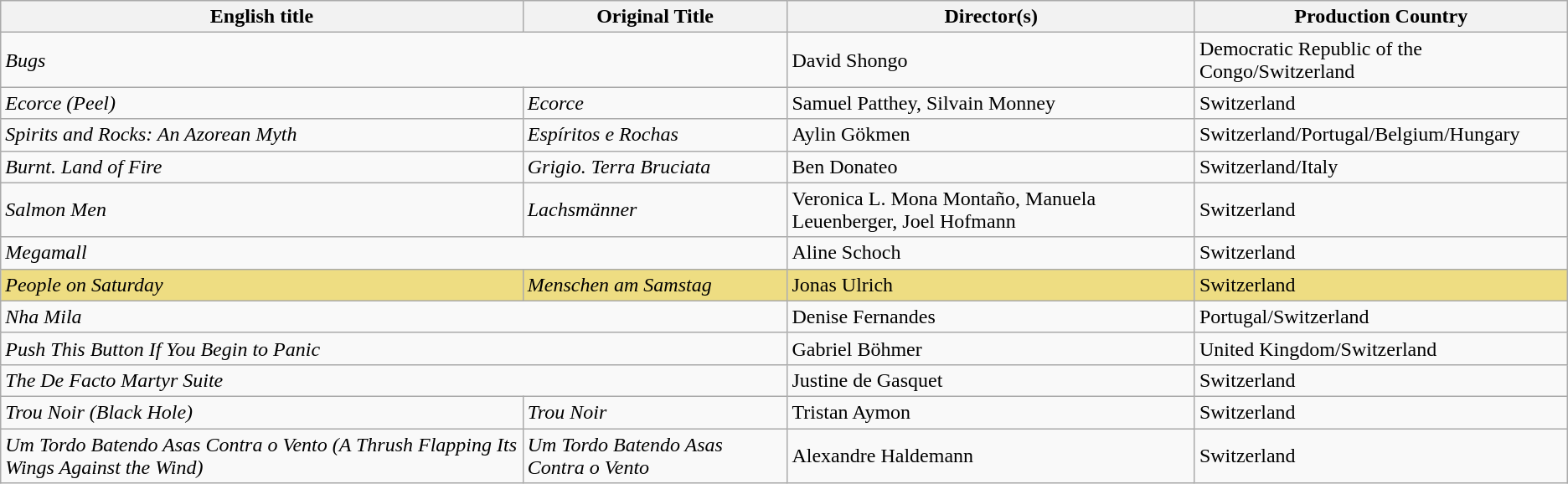<table class="wikitable sortable">
<tr>
<th>English title</th>
<th>Original Title</th>
<th>Director(s)</th>
<th>Production Country</th>
</tr>
<tr>
<td colspan="2"><em>Bugs</em></td>
<td>David Shongo</td>
<td>Democratic Republic of the Congo/Switzerland</td>
</tr>
<tr>
<td><em>Ecorce (Peel)</em></td>
<td><em>Ecorce</em></td>
<td>Samuel Patthey, Silvain Monney</td>
<td>Switzerland</td>
</tr>
<tr>
<td><em>Spirits and Rocks: An Azorean Myth</em></td>
<td><em>Espíritos e Rochas</em></td>
<td>Aylin Gökmen</td>
<td>Switzerland/Portugal/Belgium/Hungary</td>
</tr>
<tr>
<td><em>Burnt. Land of Fire</em></td>
<td><em>Grigio. Terra Bruciata</em></td>
<td>Ben Donateo</td>
<td>Switzerland/Italy</td>
</tr>
<tr>
<td><em>Salmon Men</em></td>
<td><em>Lachsmänner</em></td>
<td>Veronica L. Mona Montaño, Manuela Leuenberger, Joel Hofmann</td>
<td>Switzerland</td>
</tr>
<tr>
<td colspan="2"><em>Megamall</em></td>
<td>Aline Schoch</td>
<td>Switzerland</td>
</tr>
<tr style="background:#eedd82">
<td><em>People on Saturday</em></td>
<td><em>Menschen am Samstag</em></td>
<td>Jonas Ulrich</td>
<td>Switzerland</td>
</tr>
<tr>
<td colspan="2"><em>Nha Mila</em></td>
<td>Denise Fernandes</td>
<td>Portugal/Switzerland</td>
</tr>
<tr>
<td colspan="2"><em>Push This Button If You Begin to Panic</em></td>
<td>Gabriel Böhmer</td>
<td>United Kingdom/Switzerland</td>
</tr>
<tr>
<td colspan="2"><em>The De Facto Martyr Suite</em></td>
<td>Justine de Gasquet</td>
<td>Switzerland</td>
</tr>
<tr>
<td><em>Trou Noir (Black Hole)</em></td>
<td><em>Trou Noir</em></td>
<td>Tristan Aymon</td>
<td>Switzerland</td>
</tr>
<tr>
<td><em>Um Tordo Batendo Asas Contra o Vento (A Thrush Flapping Its Wings Against the Wind)</em></td>
<td><em>Um Tordo Batendo Asas Contra o Vento</em></td>
<td>Alexandre Haldemann</td>
<td>Switzerland</td>
</tr>
</table>
